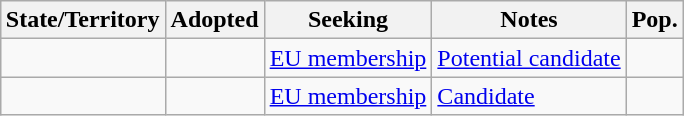<table class="wikitable sortable" style="float:right">
<tr>
<th>State/Territory</th>
<th>Adopted</th>
<th>Seeking</th>
<th>Notes</th>
<th>Pop.</th>
</tr>
<tr>
<td></td>
<td></td>
<td><a href='#'>EU membership</a></td>
<td><a href='#'>Potential candidate</a></td>
<td style=text-align:right></td>
</tr>
<tr>
<td></td>
<td></td>
<td><a href='#'>EU membership</a></td>
<td><a href='#'>Candidate</a></td>
<td style=text-align:right></td>
</tr>
</table>
